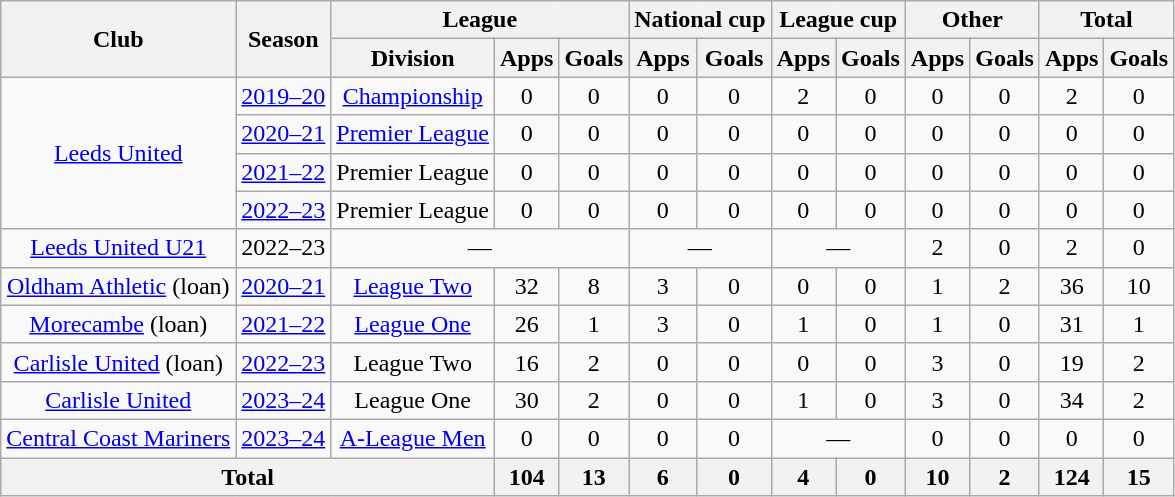<table class="wikitable" style="text-align: center">
<tr>
<th rowspan="2">Club</th>
<th rowspan="2">Season</th>
<th colspan="3">League</th>
<th colspan="2">National cup</th>
<th colspan="2">League cup</th>
<th colspan="2">Other</th>
<th colspan="2">Total</th>
</tr>
<tr>
<th>Division</th>
<th>Apps</th>
<th>Goals</th>
<th>Apps</th>
<th>Goals</th>
<th>Apps</th>
<th>Goals</th>
<th>Apps</th>
<th>Goals</th>
<th>Apps</th>
<th>Goals</th>
</tr>
<tr>
<td rowspan="4"><a href='#'>Leeds United</a></td>
<td><a href='#'>2019–20</a></td>
<td><a href='#'>Championship</a></td>
<td>0</td>
<td>0</td>
<td>0</td>
<td>0</td>
<td>2</td>
<td>0</td>
<td>0</td>
<td>0</td>
<td>2</td>
<td>0</td>
</tr>
<tr>
<td><a href='#'>2020–21</a></td>
<td><a href='#'>Premier League</a></td>
<td>0</td>
<td>0</td>
<td>0</td>
<td>0</td>
<td>0</td>
<td>0</td>
<td>0</td>
<td>0</td>
<td>0</td>
<td>0</td>
</tr>
<tr>
<td><a href='#'>2021–22</a></td>
<td>Premier League</td>
<td>0</td>
<td>0</td>
<td>0</td>
<td>0</td>
<td>0</td>
<td>0</td>
<td>0</td>
<td>0</td>
<td>0</td>
<td>0</td>
</tr>
<tr>
<td><a href='#'>2022–23</a></td>
<td>Premier League</td>
<td>0</td>
<td>0</td>
<td>0</td>
<td>0</td>
<td>0</td>
<td>0</td>
<td>0</td>
<td>0</td>
<td>0</td>
<td>0</td>
</tr>
<tr>
<td><a href='#'>Leeds United U21</a></td>
<td>2022–23</td>
<td colspan=3>—</td>
<td colspan=2>—</td>
<td colspan=2>—</td>
<td>2</td>
<td>0</td>
<td>2</td>
<td>0</td>
</tr>
<tr>
<td><a href='#'>Oldham Athletic</a> (loan)</td>
<td><a href='#'>2020–21</a></td>
<td><a href='#'>League Two</a></td>
<td>32</td>
<td>8</td>
<td>3</td>
<td>0</td>
<td>0</td>
<td>0</td>
<td>1</td>
<td>2</td>
<td>36</td>
<td>10</td>
</tr>
<tr>
<td><a href='#'>Morecambe</a> (loan)</td>
<td><a href='#'>2021–22</a></td>
<td><a href='#'>League One</a></td>
<td>26</td>
<td>1</td>
<td>3</td>
<td>0</td>
<td>1</td>
<td>0</td>
<td>1</td>
<td>0</td>
<td>31</td>
<td>1</td>
</tr>
<tr>
<td><a href='#'>Carlisle United</a> (loan)</td>
<td><a href='#'>2022–23</a></td>
<td>League Two</td>
<td>16</td>
<td>2</td>
<td>0</td>
<td>0</td>
<td>0</td>
<td>0</td>
<td>3</td>
<td>0</td>
<td>19</td>
<td>2</td>
</tr>
<tr>
<td><a href='#'>Carlisle United</a></td>
<td><a href='#'>2023–24</a></td>
<td>League One</td>
<td>30</td>
<td>2</td>
<td>0</td>
<td>0</td>
<td>1</td>
<td>0</td>
<td>3</td>
<td>0</td>
<td>34</td>
<td>2</td>
</tr>
<tr>
<td><a href='#'>Central Coast Mariners</a></td>
<td><a href='#'>2023–24</a></td>
<td><a href='#'>A-League Men</a></td>
<td>0</td>
<td>0</td>
<td>0</td>
<td>0</td>
<td colspan=2>—</td>
<td>0</td>
<td>0</td>
<td>0</td>
<td>0</td>
</tr>
<tr>
<th colspan="3">Total</th>
<th>104</th>
<th>13</th>
<th>6</th>
<th>0</th>
<th>4</th>
<th>0</th>
<th>10</th>
<th>2</th>
<th>124</th>
<th>15</th>
</tr>
</table>
